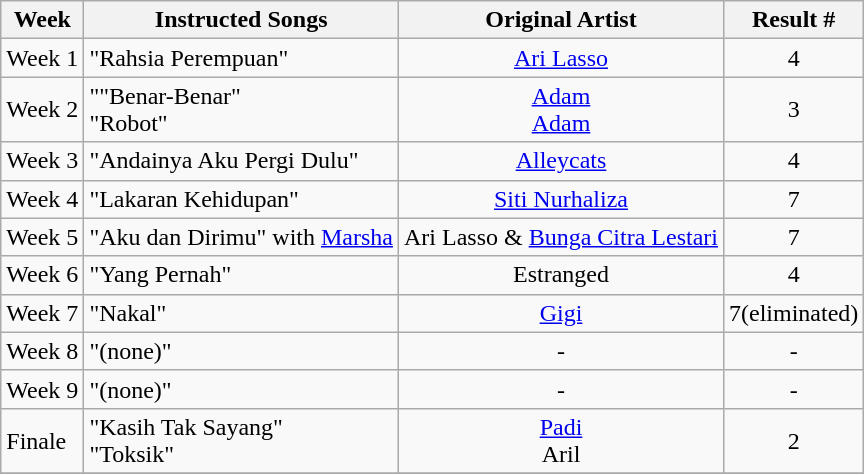<table class="wikitable">
<tr>
<th>Week</th>
<th>Instructed Songs</th>
<th>Original Artist</th>
<th>Result #</th>
</tr>
<tr>
<td>Week 1</td>
<td>"Rahsia Perempuan"</td>
<td align="center"><a href='#'>Ari Lasso</a></td>
<td align="center">4</td>
</tr>
<tr>
<td>Week 2</td>
<td>""Benar-Benar" <br>"Robot"</td>
<td align="center"><a href='#'>Adam</a> <br><a href='#'>Adam</a></td>
<td align="center">3</td>
</tr>
<tr>
<td>Week 3</td>
<td>"Andainya Aku Pergi Dulu"</td>
<td align="center"><a href='#'>Alleycats</a></td>
<td align="center">4</td>
</tr>
<tr>
<td>Week 4</td>
<td>"Lakaran Kehidupan"</td>
<td align="center"><a href='#'>Siti Nurhaliza</a></td>
<td align="center">7</td>
</tr>
<tr>
<td>Week 5</td>
<td>"Aku dan Dirimu" with <a href='#'>Marsha</a></td>
<td align="center">Ari Lasso & <a href='#'>Bunga Citra Lestari</a></td>
<td align="center">7</td>
</tr>
<tr>
<td>Week 6</td>
<td>"Yang Pernah"</td>
<td align="center">Estranged</td>
<td align="center">4</td>
</tr>
<tr>
<td>Week 7</td>
<td>"Nakal"</td>
<td align="center"><a href='#'>Gigi</a></td>
<td align="center">7(eliminated)</td>
</tr>
<tr>
<td>Week 8</td>
<td>"(none)"</td>
<td align="center">-</td>
<td align="center">-</td>
</tr>
<tr>
<td>Week 9</td>
<td>"(none)"</td>
<td align="center">-</td>
<td align="center">-</td>
</tr>
<tr>
<td>Finale</td>
<td>"Kasih Tak Sayang" <br>"Toksik"</td>
<td align="center"><a href='#'>Padi</a> <br> Aril</td>
<td align="center">2</td>
</tr>
<tr>
</tr>
</table>
